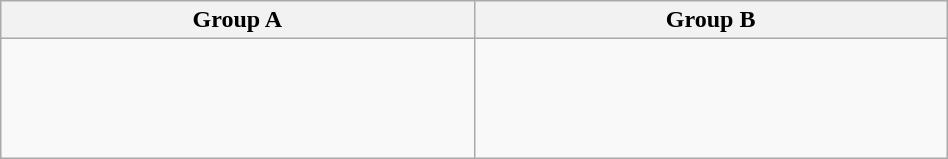<table class="wikitable" width=50%>
<tr>
<th width=50%>Group A</th>
<th width=50%>Group B</th>
</tr>
<tr>
<td valign=top><br><br>
<br>
</td>
<td valign=top><br><br>
<br>
<br>
</td>
</tr>
</table>
